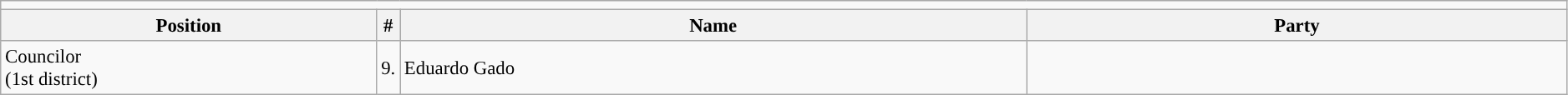<table class=wikitable style="font-size:95%" width=99%>
<tr>
<td colspan="5"></td>
</tr>
<tr>
<th width=24%>Position</th>
<th width=1%>#</th>
<th width=40%>Name</th>
<th colspan=2>Party</th>
</tr>
<tr>
<td>Councilor<br>(1st district)</td>
<td>9.</td>
<td>Eduardo Gado</td>
<td></td>
</tr>
</table>
